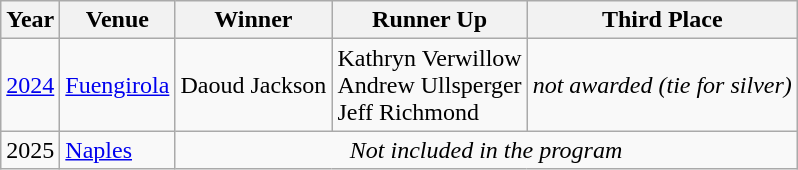<table class="wikitable" border="1">
<tr>
<th>Year</th>
<th>Venue</th>
<th>Winner</th>
<th>Runner Up</th>
<th>Third Place</th>
</tr>
<tr>
<td><a href='#'>2024</a></td>
<td> <a href='#'>Fuengirola</a></td>
<td> Daoud Jackson</td>
<td> Kathryn Verwillow <br>  Andrew Ullsperger <br>  Jeff Richmond</td>
<td><em>not awarded (tie for silver)</em></td>
</tr>
<tr>
<td>2025</td>
<td> <a href='#'>Naples</a></td>
<td colspan=3 align=center><em>Not included in the program</em></td>
</tr>
</table>
